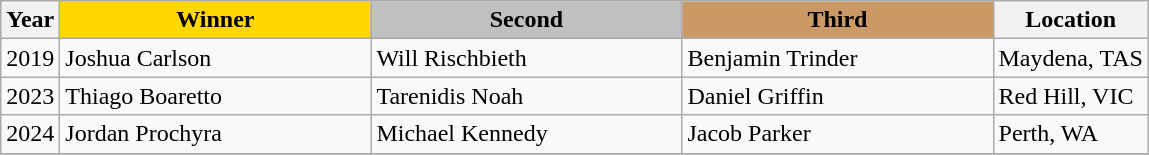<table class="wikitable sortable">
<tr>
<th>Year</th>
<th scope=col colspan=1 style="width:200px; color: black; background:gold;">Winner</th>
<th scope=col colspan=1 style="width:200px; color: black; background:silver;">Second</th>
<th scope=col colspan=1 style="width:200px; color: black; background:#cc9966;">Third</th>
<th>Location</th>
</tr>
<tr>
<td>2019</td>
<td>Joshua Carlson</td>
<td>Will Rischbieth</td>
<td>Benjamin Trinder</td>
<td>Maydena, TAS</td>
</tr>
<tr>
<td>2023</td>
<td>Thiago Boaretto</td>
<td>Tarenidis Noah</td>
<td>Daniel Griffin</td>
<td>Red Hill, VIC</td>
</tr>
<tr>
<td>2024</td>
<td>Jordan Prochyra</td>
<td>Michael Kennedy</td>
<td>Jacob Parker</td>
<td>Perth, WA</td>
</tr>
<tr>
</tr>
</table>
